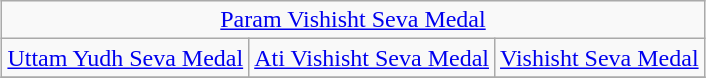<table class="wikitable" style="margin:1em auto; text-align:center;">
<tr>
<td colspan="6"><a href='#'>Param Vishisht Seva Medal</a></td>
</tr>
<tr>
<td colspan="2"><a href='#'>Uttam Yudh Seva Medal</a></td>
<td colspan="2"><a href='#'>Ati Vishisht Seva Medal</a></td>
<td colspan="2"><a href='#'>Vishisht Seva Medal</a></td>
</tr>
<tr>
</tr>
</table>
